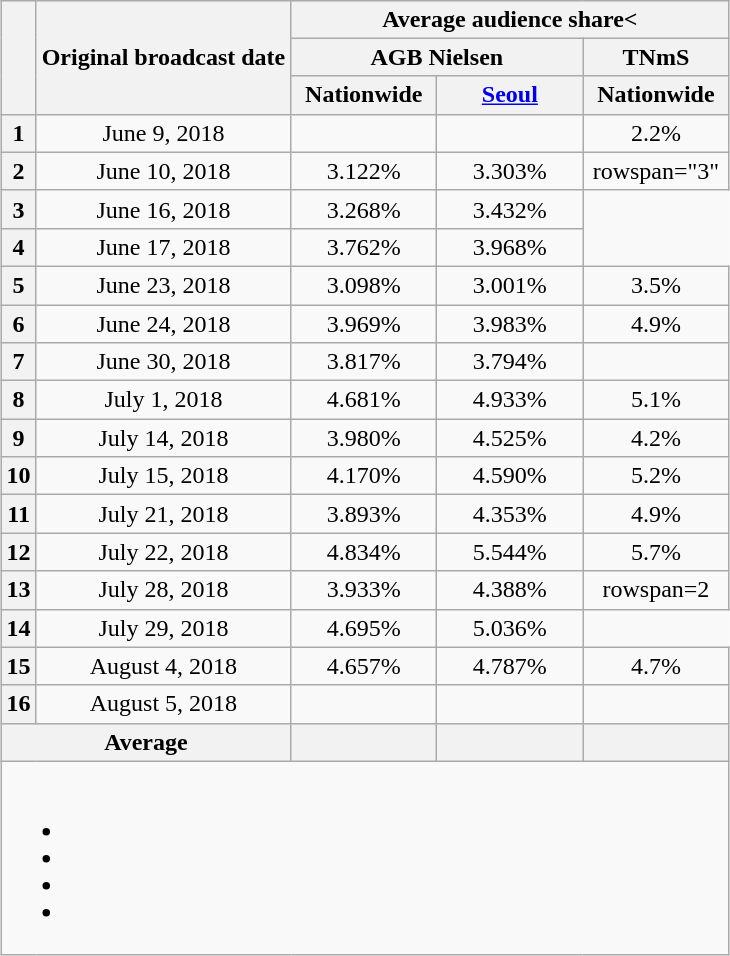<table class="wikitable" style="text-align:center;max-width:550px; margin-left: auto; margin-right: auto; border: none;">
<tr>
</tr>
<tr>
<th rowspan="3"></th>
<th rowspan="3">Original broadcast date</th>
<th colspan="4">Average audience share<</th>
</tr>
<tr>
<th colspan="2">AGB Nielsen</th>
<th>TNmS</th>
</tr>
<tr>
<th width="90">Nationwide</th>
<th width="90"><a href='#'>Seoul</a></th>
<th width="90">Nationwide</th>
</tr>
<tr>
<th>1</th>
<td>June 9, 2018</td>
<td></td>
<td></td>
<td>2.2%</td>
</tr>
<tr>
<th>2</th>
<td>June 10, 2018</td>
<td>3.122%</td>
<td>3.303%</td>
<td>rowspan="3" </td>
</tr>
<tr>
<th>3</th>
<td>June 16, 2018</td>
<td>3.268%</td>
<td>3.432%</td>
</tr>
<tr>
<th>4</th>
<td>June 17, 2018</td>
<td>3.762%</td>
<td>3.968%</td>
</tr>
<tr>
<th>5</th>
<td>June 23, 2018</td>
<td>3.098%</td>
<td>3.001%</td>
<td>3.5%</td>
</tr>
<tr>
<th>6</th>
<td>June 24, 2018</td>
<td>3.969%</td>
<td>3.983%</td>
<td>4.9%</td>
</tr>
<tr>
<th>7</th>
<td>June 30, 2018</td>
<td>3.817%</td>
<td>3.794%</td>
<td></td>
</tr>
<tr>
<th>8</th>
<td>July 1, 2018</td>
<td>4.681%</td>
<td>4.933%</td>
<td>5.1%</td>
</tr>
<tr>
<th>9</th>
<td>July 14, 2018</td>
<td>3.980%</td>
<td>4.525%</td>
<td>4.2%</td>
</tr>
<tr>
<th>10</th>
<td>July 15, 2018</td>
<td>4.170%</td>
<td>4.590%</td>
<td>5.2%</td>
</tr>
<tr>
<th>11</th>
<td>July 21, 2018</td>
<td>3.893%</td>
<td>4.353%</td>
<td>4.9%</td>
</tr>
<tr>
<th>12</th>
<td>July 22, 2018</td>
<td>4.834%</td>
<td>5.544%</td>
<td>5.7%</td>
</tr>
<tr>
<th>13</th>
<td>July 28, 2018</td>
<td>3.933%</td>
<td>4.388%</td>
<td>rowspan=2 </td>
</tr>
<tr>
<th>14</th>
<td>July 29, 2018</td>
<td>4.695%</td>
<td>5.036%</td>
</tr>
<tr>
<th>15</th>
<td>August 4, 2018</td>
<td>4.657%</td>
<td>4.787%</td>
<td>4.7%</td>
</tr>
<tr>
<th>16</th>
<td>August 5, 2018</td>
<td></td>
<td></td>
<td></td>
</tr>
<tr>
<th colspan=2>Average</th>
<th></th>
<th></th>
<th></th>
</tr>
<tr>
<td colspan="6"><br><ul><li></li><li></li><li></li><li></li></ul></td>
</tr>
</table>
